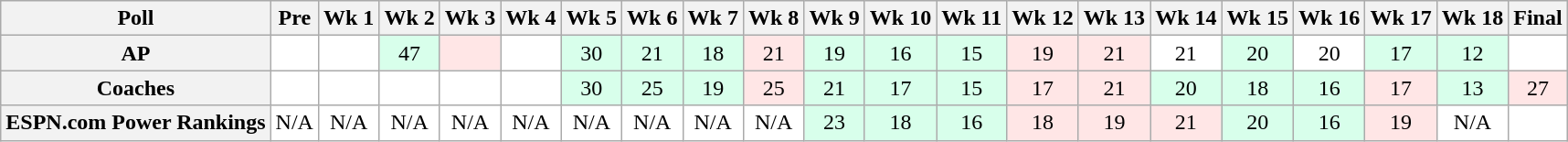<table class="wikitable" style="white-space:nowrap;">
<tr>
<th>Poll</th>
<th>Pre</th>
<th>Wk 1</th>
<th>Wk 2</th>
<th>Wk 3</th>
<th>Wk 4</th>
<th>Wk 5</th>
<th>Wk 6</th>
<th>Wk 7</th>
<th>Wk 8</th>
<th>Wk 9</th>
<th>Wk 10</th>
<th>Wk 11</th>
<th>Wk 12</th>
<th>Wk 13</th>
<th>Wk 14</th>
<th>Wk 15</th>
<th>Wk 16</th>
<th>Wk 17</th>
<th>Wk 18</th>
<th>Final</th>
</tr>
<tr style="text-align:center;">
<th>AP</th>
<td style="background:#FFF;"></td>
<td style="background:#FFF;"></td>
<td style="background:#D8FFEB;">47</td>
<td style="background:#FFE6E6;"></td>
<td style="background:#FFF;"></td>
<td style="background:#D8FFEB;">30</td>
<td style="background:#D8FFEB;">21</td>
<td style="background:#D8FFEB;">18</td>
<td style="background:#FFE6E6;">21</td>
<td style="background:#D8FFEB;">19</td>
<td style="background:#D8FFEB;">16</td>
<td style="background:#D8FFEB;">15</td>
<td style="background:#FFE6E6;">19</td>
<td style="background:#FFE6E6;">21</td>
<td style="background:#FFF;">21</td>
<td style="background:#D8FFEB;">20</td>
<td style="background:#FFF;">20</td>
<td style="background:#D8FFEB;">17</td>
<td style="background:#D8FFEB;">12</td>
<td style="background:#FFF;"></td>
</tr>
<tr style="text-align:center;">
<th>Coaches</th>
<td style="background:#FFF;"></td>
<td style="background:#FFF;"></td>
<td style="background:#FFF;"></td>
<td style="background:#FFF;"></td>
<td style="background:#FFF;"></td>
<td style="background:#D8FFEB;">30</td>
<td style="background:#D8FFEB;">25</td>
<td style="background:#D8FFEB;">19</td>
<td style="background:#FFE6E6;">25</td>
<td style="background:#D8FFEB;">21</td>
<td style="background:#D8FFEB;">17</td>
<td style="background:#D8FFEB;">15</td>
<td style="background:#FFE6E6;">17</td>
<td style="background:#FFE6E6;">21</td>
<td style="background:#D8FFEB;">20</td>
<td style="background:#D8FFEB;">18</td>
<td style="background:#D8FFEB;">16</td>
<td style="background:#FFE6E6;">17</td>
<td style="background:#D8FFEB;">13</td>
<td style="background:#FFE6E6;">27</td>
</tr>
<tr style="text-align:center;">
<th>ESPN.com Power Rankings</th>
<td style="background:#FFF;">N/A</td>
<td style="background:#FFF;">N/A</td>
<td style="background:#FFF;">N/A</td>
<td style="background:#FFF;">N/A</td>
<td style="background:#FFF;">N/A</td>
<td style="background:#FFF;">N/A</td>
<td style="background:#FFF;">N/A</td>
<td style="background:#FFF;">N/A</td>
<td style="background:#FFF;">N/A</td>
<td style="background:#D8FFEB;">23</td>
<td style="background:#D8FFEB;">18</td>
<td style="background:#D8FFEB;">16</td>
<td style="background:#FFE6E6;">18</td>
<td style="background:#FFE6E6;">19</td>
<td style="background:#FFE6E6;">21</td>
<td style="background:#D8FFEB;">20</td>
<td style="background:#D8FFEB;">16</td>
<td style="background:#FFE6E6;">19</td>
<td style="background:#FFF;">N/A</td>
<td style="background:#FFF;"></td>
</tr>
</table>
